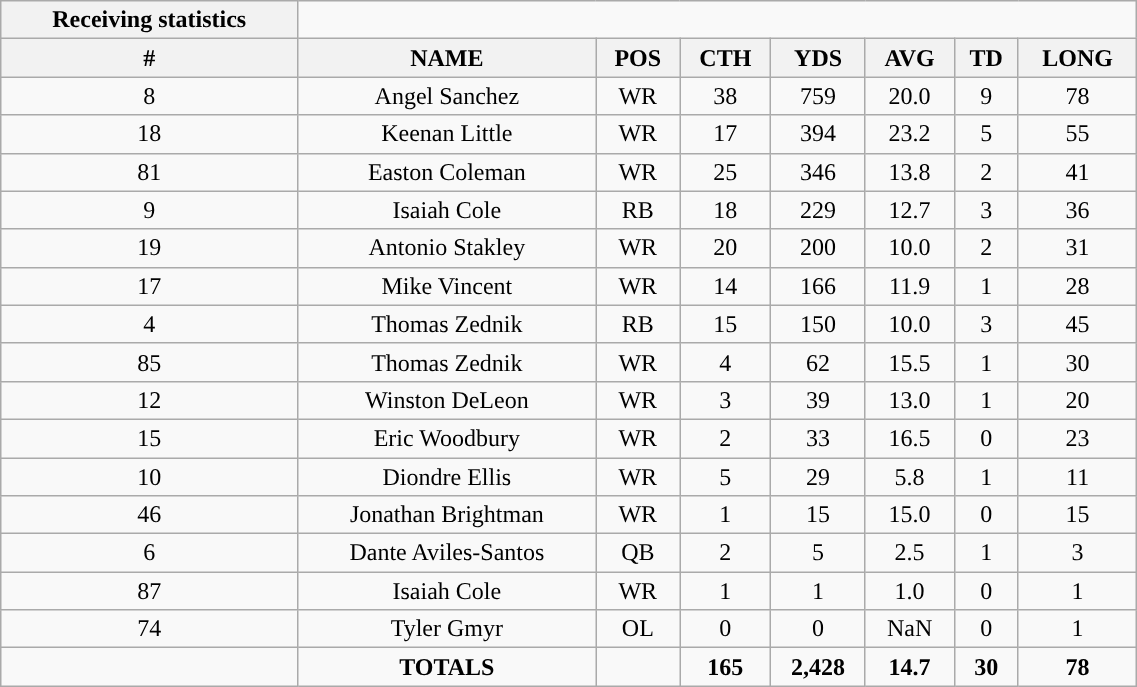<table style="width:60%; text-align:center;" class="wikitable collapsible collapsed">
<tr>
<th style="text-align:center; ">Receiving statistics</th>
</tr>
<tr>
<th>#</th>
<th>NAME</th>
<th>POS</th>
<th>CTH</th>
<th>YDS</th>
<th>AVG</th>
<th>TD</th>
<th>LONG</th>
</tr>
<tr>
<td>8</td>
<td>Angel Sanchez</td>
<td>WR</td>
<td>38</td>
<td>759</td>
<td>20.0</td>
<td>9</td>
<td>78</td>
</tr>
<tr>
<td>18</td>
<td>Keenan Little</td>
<td>WR</td>
<td>17</td>
<td>394</td>
<td>23.2</td>
<td>5</td>
<td>55</td>
</tr>
<tr>
<td>81</td>
<td>Easton Coleman</td>
<td>WR</td>
<td>25</td>
<td>346</td>
<td>13.8</td>
<td>2</td>
<td>41</td>
</tr>
<tr>
<td>9</td>
<td>Isaiah Cole</td>
<td>RB</td>
<td>18</td>
<td>229</td>
<td>12.7</td>
<td>3</td>
<td>36</td>
</tr>
<tr>
<td>19</td>
<td>Antonio Stakley</td>
<td>WR</td>
<td>20</td>
<td>200</td>
<td>10.0</td>
<td>2</td>
<td>31</td>
</tr>
<tr>
<td>17</td>
<td>Mike Vincent</td>
<td>WR</td>
<td>14</td>
<td>166</td>
<td>11.9</td>
<td>1</td>
<td>28</td>
</tr>
<tr>
<td>4</td>
<td>Thomas Zednik</td>
<td>RB</td>
<td>15</td>
<td>150</td>
<td>10.0</td>
<td>3</td>
<td>45</td>
</tr>
<tr>
<td>85</td>
<td>Thomas Zednik</td>
<td>WR</td>
<td>4</td>
<td>62</td>
<td>15.5</td>
<td>1</td>
<td>30</td>
</tr>
<tr>
<td>12</td>
<td>Winston DeLeon</td>
<td>WR</td>
<td>3</td>
<td>39</td>
<td>13.0</td>
<td>1</td>
<td>20</td>
</tr>
<tr>
<td>15</td>
<td>Eric Woodbury</td>
<td>WR</td>
<td>2</td>
<td>33</td>
<td>16.5</td>
<td>0</td>
<td>23</td>
</tr>
<tr>
<td>10</td>
<td>Diondre Ellis</td>
<td>WR</td>
<td>5</td>
<td>29</td>
<td>5.8</td>
<td>1</td>
<td>11</td>
</tr>
<tr>
<td>46</td>
<td>Jonathan Brightman</td>
<td>WR</td>
<td>1</td>
<td>15</td>
<td>15.0</td>
<td>0</td>
<td>15</td>
</tr>
<tr>
<td>6</td>
<td>Dante Aviles-Santos</td>
<td>QB</td>
<td>2</td>
<td>5</td>
<td>2.5</td>
<td>1</td>
<td>3</td>
</tr>
<tr>
<td>87</td>
<td>Isaiah Cole</td>
<td>WR</td>
<td>1</td>
<td>1</td>
<td>1.0</td>
<td>0</td>
<td>1</td>
</tr>
<tr>
<td>74</td>
<td>Tyler Gmyr</td>
<td>OL</td>
<td>0</td>
<td>0</td>
<td>NaN</td>
<td>0</td>
<td>1</td>
</tr>
<tr>
<td></td>
<td><strong>TOTALS</strong></td>
<td></td>
<td><strong>165</strong></td>
<td><strong>2,428</strong></td>
<td><strong>14.7</strong></td>
<td><strong>30</strong></td>
<td><strong>78</strong></td>
</tr>
</table>
